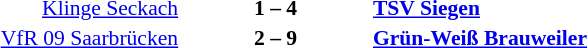<table width=100% cellspacing=1>
<tr>
<th width=25%></th>
<th width=10%></th>
<th width=25%></th>
<th></th>
</tr>
<tr style=font-size:90%>
<td align=right><a href='#'>Klinge Seckach</a></td>
<td align=center><strong>1 – 4</strong></td>
<td><strong><a href='#'>TSV Siegen</a></strong></td>
</tr>
<tr style=font-size:90%>
<td align=right><a href='#'>VfR 09 Saarbrücken</a></td>
<td align=center><strong>2 – 9</strong></td>
<td><strong><a href='#'>Grün-Weiß Brauweiler</a></strong></td>
</tr>
</table>
